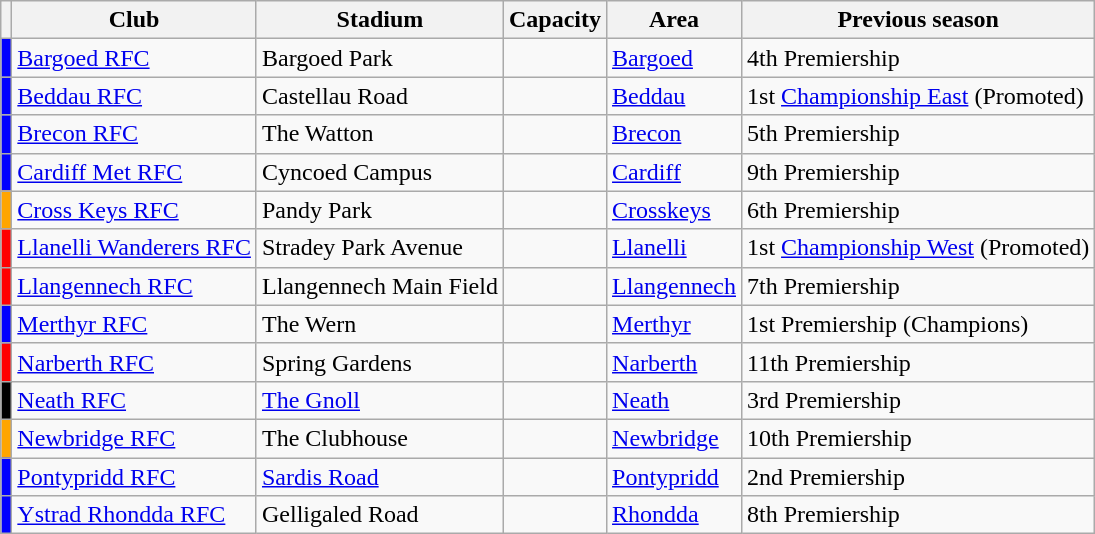<table class="wikitable sortable">
<tr>
<th></th>
<th>Club</th>
<th>Stadium</th>
<th>Capacity</th>
<th>Area</th>
<th>Previous season</th>
</tr>
<tr>
<td style="background: blue"></td>
<td><a href='#'>Bargoed RFC</a></td>
<td>Bargoed Park</td>
<td></td>
<td><a href='#'>Bargoed</a></td>
<td>4th Premiership</td>
</tr>
<tr>
<td style="background: blue"></td>
<td><a href='#'>Beddau RFC</a></td>
<td>Castellau Road</td>
<td></td>
<td><a href='#'>Beddau</a></td>
<td>1st <a href='#'>Championship East</a> (Promoted)</td>
</tr>
<tr>
<td style="background: blue"></td>
<td><a href='#'>Brecon RFC</a></td>
<td>The Watton</td>
<td></td>
<td><a href='#'>Brecon</a></td>
<td>5th Premiership</td>
</tr>
<tr>
<td style="background: blue"></td>
<td><a href='#'>Cardiff Met RFC</a></td>
<td>Cyncoed Campus</td>
<td></td>
<td><a href='#'>Cardiff</a></td>
<td>9th Premiership</td>
</tr>
<tr>
<td style="background: orange"></td>
<td><a href='#'>Cross Keys RFC</a></td>
<td>Pandy Park</td>
<td></td>
<td><a href='#'>Crosskeys</a></td>
<td>6th Premiership</td>
</tr>
<tr>
<td style="background: red"></td>
<td><a href='#'>Llanelli Wanderers RFC</a></td>
<td>Stradey Park Avenue</td>
<td></td>
<td><a href='#'>Llanelli</a></td>
<td>1st <a href='#'>Championship West</a> (Promoted)</td>
</tr>
<tr>
<td style="background: red"></td>
<td><a href='#'>Llangennech RFC</a></td>
<td>Llangennech Main Field</td>
<td></td>
<td><a href='#'>Llangennech</a></td>
<td>7th Premiership</td>
</tr>
<tr>
<td style="background: blue"></td>
<td><a href='#'>Merthyr RFC</a></td>
<td>The Wern</td>
<td></td>
<td><a href='#'>Merthyr</a></td>
<td>1st Premiership (Champions)</td>
</tr>
<tr>
<td style="background: red"></td>
<td><a href='#'>Narberth RFC</a></td>
<td>Spring Gardens</td>
<td></td>
<td><a href='#'>Narberth</a></td>
<td>11th Premiership</td>
</tr>
<tr>
<td style="background: black"></td>
<td><a href='#'>Neath RFC</a></td>
<td><a href='#'>The Gnoll</a></td>
<td></td>
<td><a href='#'>Neath</a></td>
<td>3rd Premiership</td>
</tr>
<tr>
<td style="background: orange"></td>
<td><a href='#'>Newbridge RFC</a></td>
<td>The Clubhouse</td>
<td></td>
<td><a href='#'>Newbridge</a></td>
<td>10th Premiership</td>
</tr>
<tr>
<td style="background: blue"></td>
<td><a href='#'>Pontypridd RFC</a></td>
<td><a href='#'>Sardis Road</a></td>
<td></td>
<td><a href='#'>Pontypridd</a></td>
<td>2nd Premiership</td>
</tr>
<tr>
<td style="background: blue"></td>
<td><a href='#'>Ystrad Rhondda RFC</a></td>
<td>Gelligaled Road</td>
<td></td>
<td><a href='#'>Rhondda</a></td>
<td>8th Premiership</td>
</tr>
</table>
